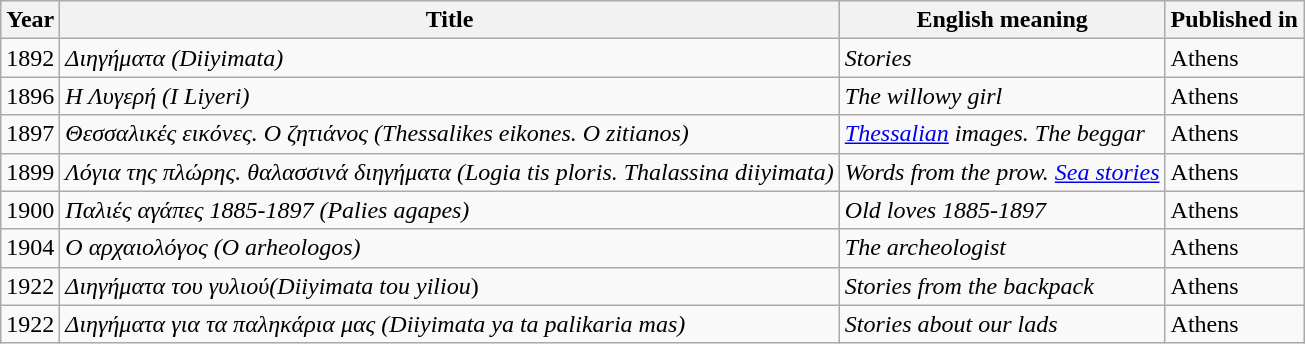<table class="wikitable">
<tr>
<th>Year</th>
<th>Title</th>
<th>English meaning</th>
<th>Published in</th>
</tr>
<tr>
<td>1892</td>
<td><em>Διηγήματα (Diiyimata)</em></td>
<td><em>Stories</em></td>
<td>Athens</td>
</tr>
<tr>
<td>1896</td>
<td><em>Η Λυγερή (I Liyeri)</em></td>
<td><em>The willowy girl</em></td>
<td>Athens</td>
</tr>
<tr>
<td>1897</td>
<td><em>Θεσσαλικές εικόνες. Ο ζητιάνος (Thessalikes eikones. O zitianos)</em></td>
<td><em><a href='#'>Thessalian</a> images.  The beggar</em></td>
<td>Athens</td>
</tr>
<tr>
<td>1899</td>
<td><em>Λόγια της πλώρης. θαλασσινά διηγήματα (Logia tis ploris.  Thalassina diiyimata)</em></td>
<td><em>Words from the prow. <a href='#'>Sea stories</a></em></td>
<td>Athens</td>
</tr>
<tr>
<td>1900</td>
<td><em>Παλιές αγάπες 1885-1897 (Palies agapes)</em></td>
<td><em>Old loves 1885-1897</em></td>
<td>Athens</td>
</tr>
<tr>
<td>1904</td>
<td><em>Ο αρχαιολόγος (O arheologos)</em></td>
<td><em>The archeologist</em></td>
<td>Athens</td>
</tr>
<tr>
<td>1922</td>
<td><em>Διηγήματα του γυλιού(Diiyimata tou yiliou</em>)</td>
<td><em>Stories from the backpack</em></td>
<td>Athens</td>
</tr>
<tr>
<td>1922</td>
<td><em>Διηγήματα για τα παληκάρια μας (Diiyimata ya ta palikaria mas)</em></td>
<td><em>Stories about our lads</em></td>
<td>Athens</td>
</tr>
</table>
